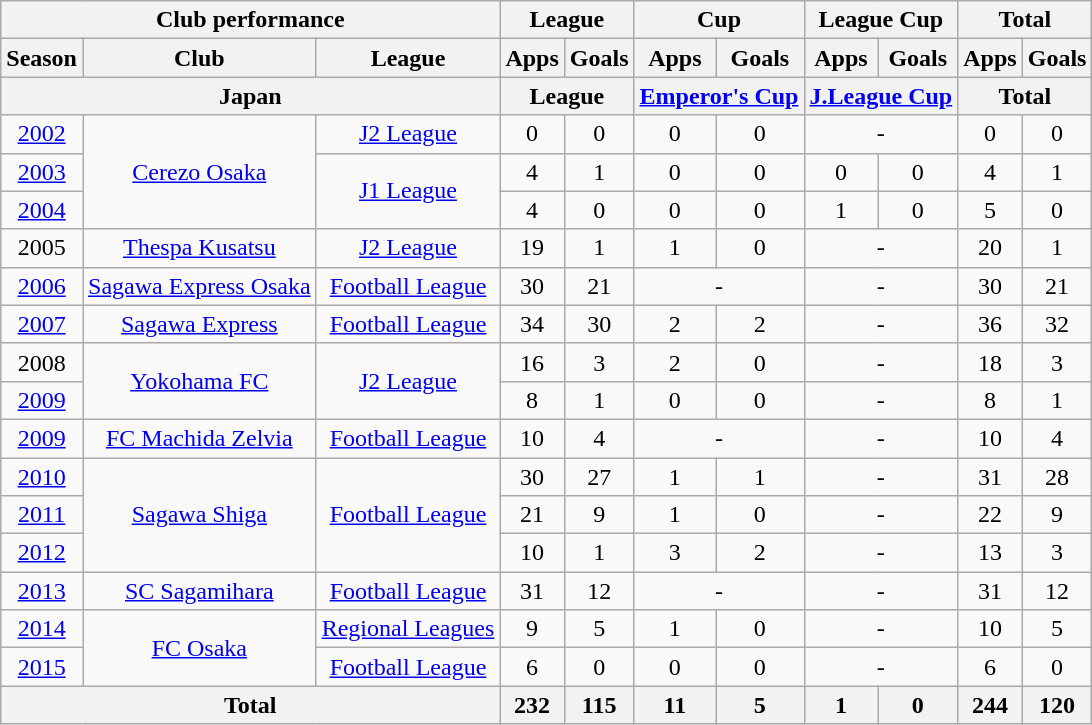<table class="wikitable" style="text-align:center;">
<tr>
<th colspan=3>Club performance</th>
<th colspan=2>League</th>
<th colspan=2>Cup</th>
<th colspan=2>League Cup</th>
<th colspan=2>Total</th>
</tr>
<tr>
<th>Season</th>
<th>Club</th>
<th>League</th>
<th>Apps</th>
<th>Goals</th>
<th>Apps</th>
<th>Goals</th>
<th>Apps</th>
<th>Goals</th>
<th>Apps</th>
<th>Goals</th>
</tr>
<tr>
<th colspan=3>Japan</th>
<th colspan=2>League</th>
<th colspan=2><a href='#'>Emperor's Cup</a></th>
<th colspan=2><a href='#'>J.League Cup</a></th>
<th colspan=2>Total</th>
</tr>
<tr>
<td><a href='#'>2002</a></td>
<td rowspan="3"><a href='#'>Cerezo Osaka</a></td>
<td><a href='#'>J2 League</a></td>
<td>0</td>
<td>0</td>
<td>0</td>
<td>0</td>
<td colspan="2">-</td>
<td>0</td>
<td>0</td>
</tr>
<tr>
<td><a href='#'>2003</a></td>
<td rowspan="2"><a href='#'>J1 League</a></td>
<td>4</td>
<td>1</td>
<td>0</td>
<td>0</td>
<td>0</td>
<td>0</td>
<td>4</td>
<td>1</td>
</tr>
<tr>
<td><a href='#'>2004</a></td>
<td>4</td>
<td>0</td>
<td>0</td>
<td>0</td>
<td>1</td>
<td>0</td>
<td>5</td>
<td>0</td>
</tr>
<tr>
<td>2005</td>
<td><a href='#'>Thespa Kusatsu</a></td>
<td><a href='#'>J2 League</a></td>
<td>19</td>
<td>1</td>
<td>1</td>
<td>0</td>
<td colspan="2">-</td>
<td>20</td>
<td>1</td>
</tr>
<tr>
<td><a href='#'>2006</a></td>
<td><a href='#'>Sagawa Express Osaka</a></td>
<td><a href='#'>Football League</a></td>
<td>30</td>
<td>21</td>
<td colspan="2">-</td>
<td colspan="2">-</td>
<td>30</td>
<td>21</td>
</tr>
<tr>
<td><a href='#'>2007</a></td>
<td><a href='#'>Sagawa Express</a></td>
<td><a href='#'>Football League</a></td>
<td>34</td>
<td>30</td>
<td>2</td>
<td>2</td>
<td colspan="2">-</td>
<td>36</td>
<td>32</td>
</tr>
<tr>
<td>2008</td>
<td rowspan="2"><a href='#'>Yokohama FC</a></td>
<td rowspan="2"><a href='#'>J2 League</a></td>
<td>16</td>
<td>3</td>
<td>2</td>
<td>0</td>
<td colspan="2">-</td>
<td>18</td>
<td>3</td>
</tr>
<tr>
<td><a href='#'>2009</a></td>
<td>8</td>
<td>1</td>
<td>0</td>
<td>0</td>
<td colspan="2">-</td>
<td>8</td>
<td>1</td>
</tr>
<tr>
<td><a href='#'>2009</a></td>
<td><a href='#'>FC Machida Zelvia</a></td>
<td><a href='#'>Football League</a></td>
<td>10</td>
<td>4</td>
<td colspan="2">-</td>
<td colspan="2">-</td>
<td>10</td>
<td>4</td>
</tr>
<tr>
<td><a href='#'>2010</a></td>
<td rowspan="3"><a href='#'>Sagawa Shiga</a></td>
<td rowspan="3"><a href='#'>Football League</a></td>
<td>30</td>
<td>27</td>
<td>1</td>
<td>1</td>
<td colspan="2">-</td>
<td>31</td>
<td>28</td>
</tr>
<tr>
<td><a href='#'>2011</a></td>
<td>21</td>
<td>9</td>
<td>1</td>
<td>0</td>
<td colspan="2">-</td>
<td>22</td>
<td>9</td>
</tr>
<tr>
<td><a href='#'>2012</a></td>
<td>10</td>
<td>1</td>
<td>3</td>
<td>2</td>
<td colspan="2">-</td>
<td>13</td>
<td>3</td>
</tr>
<tr>
<td><a href='#'>2013</a></td>
<td><a href='#'>SC Sagamihara</a></td>
<td><a href='#'>Football League</a></td>
<td>31</td>
<td>12</td>
<td colspan="2">-</td>
<td colspan="2">-</td>
<td>31</td>
<td>12</td>
</tr>
<tr>
<td><a href='#'>2014</a></td>
<td rowspan="2"><a href='#'>FC Osaka</a></td>
<td><a href='#'>Regional Leagues</a></td>
<td>9</td>
<td>5</td>
<td>1</td>
<td>0</td>
<td colspan="2">-</td>
<td>10</td>
<td>5</td>
</tr>
<tr>
<td><a href='#'>2015</a></td>
<td><a href='#'>Football League</a></td>
<td>6</td>
<td>0</td>
<td>0</td>
<td>0</td>
<td colspan="2">-</td>
<td>6</td>
<td>0</td>
</tr>
<tr>
<th colspan=3>Total</th>
<th>232</th>
<th>115</th>
<th>11</th>
<th>5</th>
<th>1</th>
<th>0</th>
<th>244</th>
<th>120</th>
</tr>
</table>
